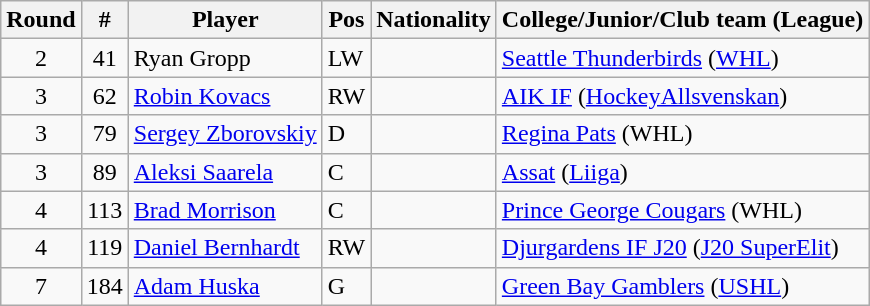<table class="wikitable">
<tr>
<th>Round</th>
<th>#</th>
<th>Player</th>
<th>Pos</th>
<th>Nationality</th>
<th>College/Junior/Club team (League)</th>
</tr>
<tr>
<td style="text-align:center">2</td>
<td style="text-align:center">41</td>
<td>Ryan Gropp</td>
<td>LW</td>
<td></td>
<td><a href='#'>Seattle Thunderbirds</a> (<a href='#'>WHL</a>)</td>
</tr>
<tr>
<td style="text-align:center">3</td>
<td style="text-align:center">62</td>
<td><a href='#'>Robin Kovacs</a></td>
<td>RW</td>
<td></td>
<td><a href='#'>AIK IF</a> (<a href='#'>HockeyAllsvenskan</a>)</td>
</tr>
<tr>
<td style="text-align:center">3</td>
<td style="text-align:center">79</td>
<td><a href='#'>Sergey Zborovskiy</a></td>
<td>D</td>
<td></td>
<td><a href='#'>Regina Pats</a> (WHL)</td>
</tr>
<tr>
<td style="text-align:center">3</td>
<td style="text-align:center">89</td>
<td><a href='#'>Aleksi Saarela</a></td>
<td>C</td>
<td></td>
<td><a href='#'>Assat</a> (<a href='#'>Liiga</a>)</td>
</tr>
<tr>
<td style="text-align:center">4</td>
<td style="text-align:center">113</td>
<td><a href='#'>Brad Morrison</a></td>
<td>C</td>
<td></td>
<td><a href='#'>Prince George Cougars</a> (WHL)</td>
</tr>
<tr>
<td style="text-align:center">4</td>
<td style="text-align:center">119</td>
<td><a href='#'>Daniel Bernhardt</a></td>
<td>RW</td>
<td></td>
<td><a href='#'>Djurgardens IF J20</a> (<a href='#'>J20 SuperElit</a>)</td>
</tr>
<tr>
<td style="text-align:center">7</td>
<td style="text-align:center">184</td>
<td><a href='#'>Adam Huska</a></td>
<td>G</td>
<td></td>
<td><a href='#'>Green Bay Gamblers</a> (<a href='#'>USHL</a>)</td>
</tr>
</table>
